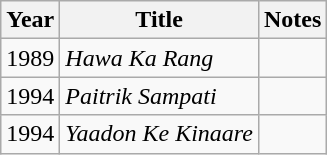<table class="wikitable">
<tr>
<th>Year</th>
<th>Title</th>
<th>Notes</th>
</tr>
<tr>
<td>1989</td>
<td><em>Hawa Ka Rang</em></td>
<td></td>
</tr>
<tr>
<td>1994</td>
<td><em>Paitrik Sampati</em></td>
<td></td>
</tr>
<tr>
<td>1994</td>
<td><em>Yaadon Ke Kinaare</em></td>
<td></td>
</tr>
</table>
